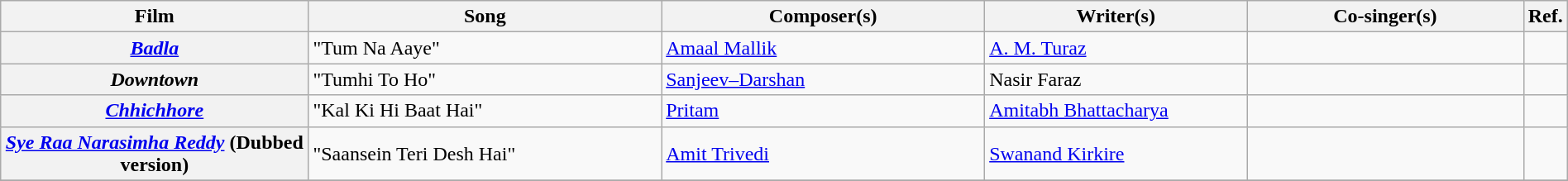<table class="wikitable plainrowheaders" width="100%" textcolor:#000;">
<tr>
<th scope="col" width=20%><strong>Film</strong></th>
<th scope="col" width=23%><strong>Song</strong></th>
<th scope="col" width=21%><strong>Composer(s)</strong></th>
<th scope="col" width=17%><strong>Writer(s)</strong></th>
<th scope="col" width=18%><strong>Co-singer(s)</strong></th>
<th scope="col" width=1%><strong>Ref.</strong></th>
</tr>
<tr>
<th scope="row"><em><a href='#'>Badla</a></em></th>
<td>"Tum Na Aaye"</td>
<td><a href='#'>Amaal Mallik</a></td>
<td><a href='#'>A. M. Turaz</a></td>
<td></td>
<td></td>
</tr>
<tr>
<th scope="row"><em>Downtown</em></th>
<td>"Tumhi To Ho"</td>
<td><a href='#'>Sanjeev–Darshan</a></td>
<td>Nasir Faraz</td>
<td></td>
<td></td>
</tr>
<tr>
<th scope="row"><em><a href='#'>Chhichhore</a></em></th>
<td>"Kal Ki Hi Baat Hai"</td>
<td><a href='#'>Pritam</a></td>
<td><a href='#'>Amitabh Bhattacharya</a></td>
<td></td>
<td></td>
</tr>
<tr>
<th scope="row"><em><a href='#'>Sye Raa Narasimha Reddy</a></em> (Dubbed version)</th>
<td>"Saansein Teri Desh Hai"</td>
<td><a href='#'>Amit Trivedi</a></td>
<td><a href='#'>Swanand Kirkire</a></td>
<td></td>
<td></td>
</tr>
<tr>
</tr>
</table>
